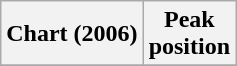<table class="wikitable plainrowheaders" style="text-align:center">
<tr>
<th scope="col">Chart (2006)</th>
<th scope="col">Peak<br>position</th>
</tr>
<tr>
</tr>
</table>
